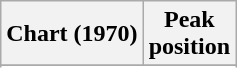<table class="wikitable sortable plainrowheaders" style="text-align:center">
<tr>
<th scope="col">Chart (1970)</th>
<th scope="col">Peak<br> position</th>
</tr>
<tr>
</tr>
<tr>
</tr>
</table>
